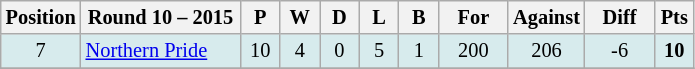<table class="wikitable" style="text-align:center; font-size:85%;">
<tr>
<th width=40 abbr="Position">Position</th>
<th width=100>Round 10 – 2015</th>
<th width=20 abbr="Played">P</th>
<th width=20 abbr="Won">W</th>
<th width=20 abbr="Drawn">D</th>
<th width=20 abbr="Lost">L</th>
<th width=20 abbr="Bye">B</th>
<th width=40 abbr="Points for">For</th>
<th width=40 abbr="Points against">Against</th>
<th width=40 abbr="Points difference">Diff</th>
<th width=20 abbr="Points">Pts</th>
</tr>
<tr style="background: #d7ebed;">
<td>7</td>
<td style="text-align:left;"> <a href='#'>Northern Pride</a></td>
<td>10</td>
<td>4</td>
<td>0</td>
<td>5</td>
<td>1</td>
<td>200</td>
<td>206</td>
<td>-6</td>
<td><strong>10</strong></td>
</tr>
<tr>
</tr>
</table>
